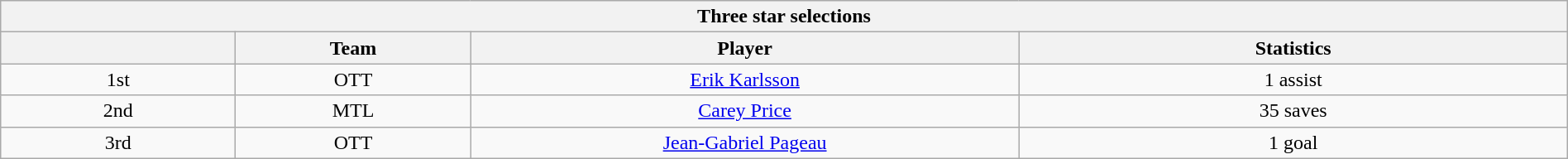<table class="wikitable" style="width:100%;text-align: center;">
<tr>
<th colspan=4>Three star selections</th>
</tr>
<tr>
<th style="width:15%;"></th>
<th style="width:15%;">Team</th>
<th style="width:35%;">Player</th>
<th style="width:35%;">Statistics</th>
</tr>
<tr>
<td>1st</td>
<td>OTT</td>
<td><a href='#'>Erik Karlsson</a></td>
<td>1 assist</td>
</tr>
<tr>
<td>2nd</td>
<td>MTL</td>
<td><a href='#'>Carey Price</a></td>
<td>35 saves</td>
</tr>
<tr>
<td>3rd</td>
<td>OTT</td>
<td><a href='#'>Jean-Gabriel Pageau</a></td>
<td>1 goal</td>
</tr>
</table>
